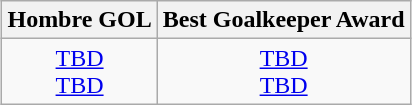<table class="wikitable" style="margin: 0 auto;">
<tr>
<th>Hombre GOL</th>
<th>Best Goalkeeper Award</th>
</tr>
<tr>
<td align=center> <a href='#'>TBD</a> <br> <a href='#'>TBD</a></td>
<td align=center> <a href='#'>TBD</a> <br><a href='#'>TBD</a></td>
</tr>
</table>
